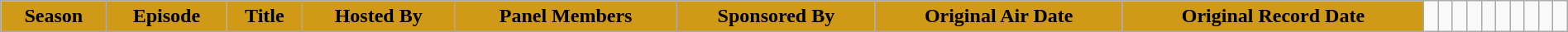<table class="wikitable plainrowheaders" style="width:100%; margin:auto;">
<tr>
<th scope="col" style="background-color: #D09916; color: #000000;">Season</th>
<th scope="col" style="background-color: #D09916; color: #000000;">Episode</th>
<th scope="col" style="background-color: #D09916; color: #000000;">Title</th>
<th scope="col" style="background-color: #D09916; color: #000000;">Hosted By</th>
<th scope="col" style="background-color: #D09916; color: #000000;">Panel Members</th>
<th scope="col" style="background-color: #D09916; color: #000000;">Sponsored By</th>
<th scope="col" style="background-color: #D09916; color: #000000; width:12em;">Original Air Date</th>
<th scope="col" style="background-color: #D09916; color: #000000;">Original Record Date<br></th>
<td></td>
<td></td>
<td></td>
<td></td>
<td></td>
<td></td>
<td></td>
<td></td>
<td></td>
<td></td>
</tr>
</table>
